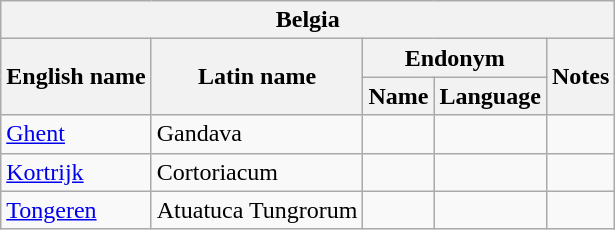<table class="wikitable sortable">
<tr>
<th colspan="5"> Belgia</th>
</tr>
<tr>
<th rowspan="2">English name</th>
<th rowspan="2">Latin name</th>
<th colspan="2">Endonym</th>
<th rowspan="2">Notes</th>
</tr>
<tr>
<th>Name</th>
<th>Language</th>
</tr>
<tr>
<td><a href='#'>Ghent</a></td>
<td>Gandava</td>
<td></td>
<td></td>
<td></td>
</tr>
<tr>
<td><a href='#'>Kortrijk</a></td>
<td>Cortoriacum</td>
<td></td>
<td></td>
<td></td>
</tr>
<tr>
<td><a href='#'>Tongeren</a></td>
<td>Atuatuca Tungrorum</td>
<td></td>
<td></td>
<td></td>
</tr>
</table>
